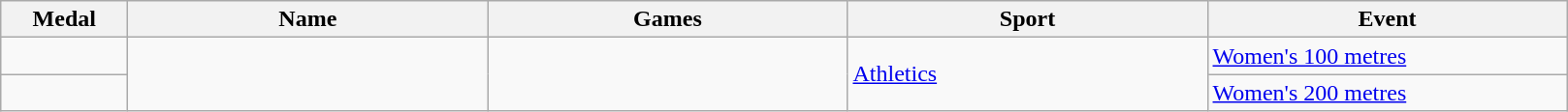<table class="wikitable sortable">
<tr>
<th style="width:5em">Medal</th>
<th style="width:15em">Name</th>
<th style="width:15em">Games</th>
<th style="width:15em">Sport</th>
<th style="width:15em">Event</th>
</tr>
<tr>
<td></td>
<td rowspan="2"></td>
<td rowspan="2"></td>
<td rowspan="2"> <a href='#'>Athletics</a></td>
<td><a href='#'>Women's 100 metres</a></td>
</tr>
<tr>
<td></td>
<td><a href='#'>Women's 200 metres</a></td>
</tr>
</table>
